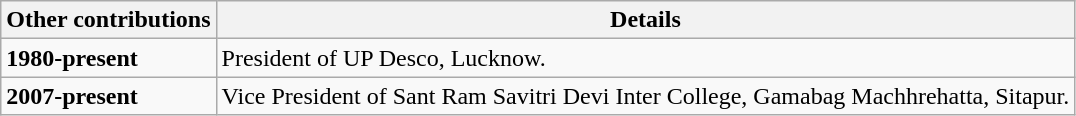<table class="wikitable">
<tr>
<th><strong>Other contributions</strong></th>
<th><strong>Details</strong></th>
</tr>
<tr>
<td><strong>1980-present</strong></td>
<td>President of UP Desco, Lucknow.</td>
</tr>
<tr>
<td><strong>2007-present</strong></td>
<td>Vice President of Sant Ram Savitri Devi Inter College, Gamabag Machhrehatta, Sitapur.</td>
</tr>
</table>
